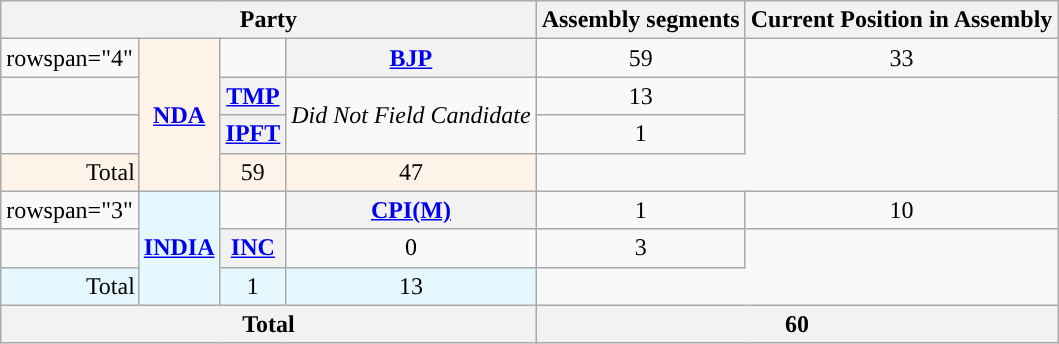<table class="wikitable" style="text-align:center">
<tr>
<th colspan=4>Party</th>
<th>Assembly segments</th>
<th>Current Position in Assembly</th>
</tr>
<tr>
<td>rowspan="4" </td>
<th rowspan="4"style="background:#fef3e8"><a href='#'>NDA</a></th>
<td></td>
<th><a href='#'>BJP</a></th>
<td>59</td>
<td>33</td>
</tr>
<tr>
<td></td>
<th><a href='#'>TMP</a></th>
<td rowspan=2><em>Did Not Field Candidate</em></td>
<td>13</td>
</tr>
<tr>
<td></td>
<th><a href='#'>IPFT</a></th>
<td>1</td>
</tr>
<tr>
<td colspan="2"style="background:#fef3e8">Total</td>
<td style="background:#fef3e8">59</td>
<td style="background:#fef3e8">47</td>
</tr>
<tr>
<td>rowspan="3" </td>
<th rowspan="3"style="background:#E5F8FF"><a href='#'>INDIA</a></th>
<td></td>
<th><a href='#'>CPI(M)</a></th>
<td>1</td>
<td>10</td>
</tr>
<tr>
<td></td>
<th><a href='#'>INC</a></th>
<td>0</td>
<td>3</td>
</tr>
<tr>
<td colspan="2"style="background:#E5F8FF">Total</td>
<td style="background:#E5F8FF">1</td>
<td style="background:#E5F8FF">13</td>
</tr>
<tr>
<th colspan="4">Total</th>
<th colspan="2">60</th>
</tr>
</table>
